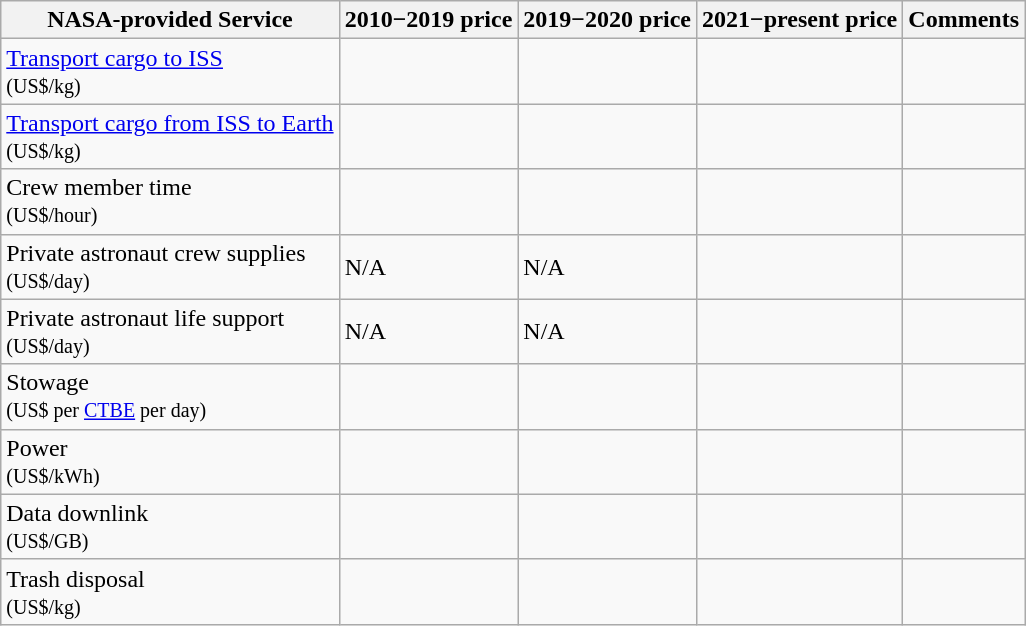<table class="wikitable">
<tr>
<th>NASA-provided Service</th>
<th>2010−2019 price</th>
<th>2019−2020 price</th>
<th>2021−present price</th>
<th>Comments</th>
</tr>
<tr>
<td><a href='#'>Transport cargo to ISS</a><br><small>(US$/kg)</small></td>
<td></td>
<td></td>
<td></td>
<td></td>
</tr>
<tr>
<td><a href='#'>Transport cargo from ISS to Earth</a><br><small>(US$/kg)</small></td>
<td></td>
<td></td>
<td></td>
<td></td>
</tr>
<tr>
<td>Crew member time<br><small>(US$/hour)</small></td>
<td></td>
<td></td>
<td></td>
<td></td>
</tr>
<tr>
<td>Private astronaut crew supplies<br><small>(US$/day)</small></td>
<td>N/A</td>
<td>N/A</td>
<td></td>
<td></td>
</tr>
<tr>
<td>Private astronaut life support<br><small>(US$/day)</small></td>
<td>N/A</td>
<td>N/A</td>
<td></td>
<td></td>
</tr>
<tr>
<td>Stowage<br><small>(US$ per <a href='#'>CTBE</a> per day)</small></td>
<td></td>
<td></td>
<td></td>
<td></td>
</tr>
<tr>
<td>Power<br><small>(US$/kWh)</small></td>
<td></td>
<td></td>
<td></td>
<td></td>
</tr>
<tr>
<td>Data downlink<br><small>(US$/GB)</small></td>
<td></td>
<td></td>
<td></td>
<td></td>
</tr>
<tr>
<td>Trash disposal<br><small>(US$/kg)</small></td>
<td></td>
<td></td>
<td></td>
<td></td>
</tr>
</table>
